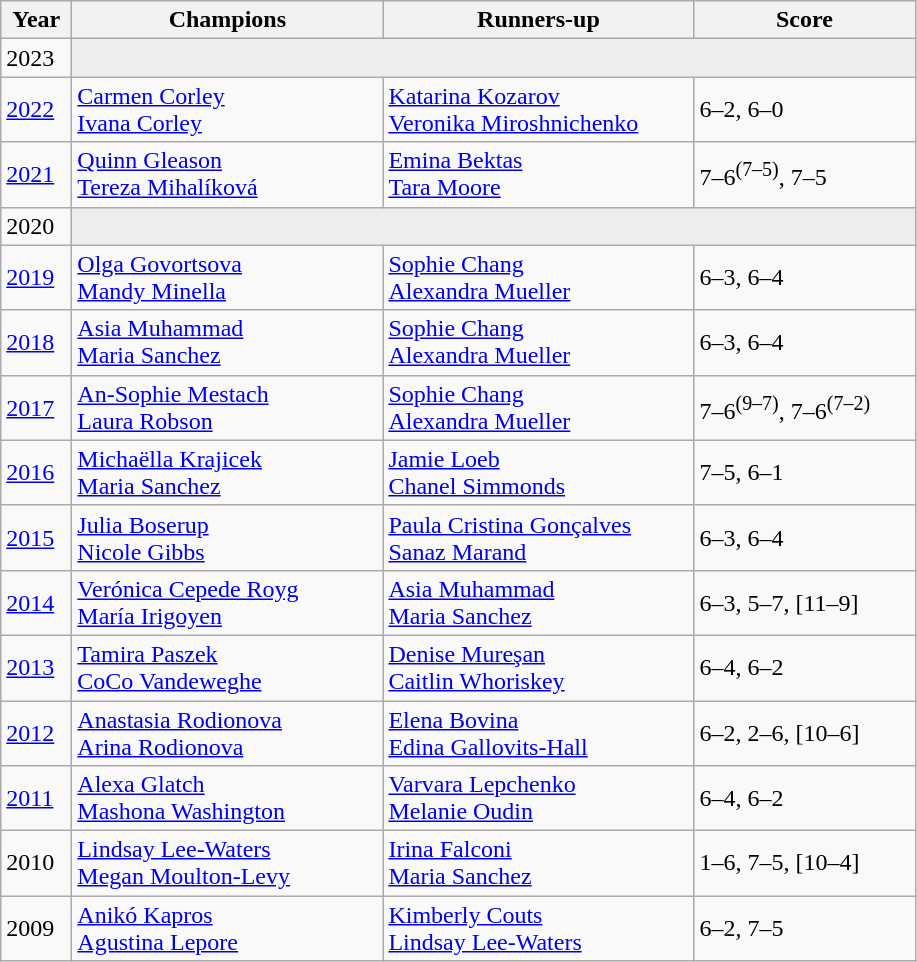<table class="wikitable">
<tr>
<th style="width:40px">Year</th>
<th style="width:200px">Champions</th>
<th style="width:200px">Runners-up</th>
<th style="width:140px" class="unsortable">Score</th>
</tr>
<tr>
<td>2023</td>
<td colspan=3 bgcolor="#ededed"></td>
</tr>
<tr>
<td><a href='#'>2022</a></td>
<td> <a href='#'>Carmen Corley</a> <br>  <a href='#'>Ivana Corley</a></td>
<td> <a href='#'>Katarina Kozarov</a> <br>  <a href='#'>Veronika Miroshnichenko</a></td>
<td>6–2, 6–0</td>
</tr>
<tr>
<td><a href='#'>2021</a></td>
<td> <a href='#'>Quinn Gleason</a> <br>  <a href='#'>Tereza Mihalíková</a></td>
<td> <a href='#'>Emina Bektas</a> <br>  <a href='#'>Tara Moore</a></td>
<td>7–6<sup>(7–5)</sup>, 7–5</td>
</tr>
<tr>
<td>2020</td>
<td colspan=3 bgcolor="#ededed"></td>
</tr>
<tr>
<td><a href='#'>2019</a></td>
<td> <a href='#'>Olga Govortsova</a> <br>  <a href='#'>Mandy Minella</a></td>
<td> <a href='#'>Sophie Chang</a> <br>  <a href='#'>Alexandra Mueller</a></td>
<td>6–3, 6–4</td>
</tr>
<tr>
<td><a href='#'>2018</a></td>
<td> <a href='#'>Asia Muhammad</a> <br>  <a href='#'>Maria Sanchez</a></td>
<td> <a href='#'>Sophie Chang</a> <br>  <a href='#'>Alexandra Mueller</a></td>
<td>6–3, 6–4</td>
</tr>
<tr>
<td><a href='#'>2017</a></td>
<td> <a href='#'>An-Sophie Mestach</a> <br>  <a href='#'>Laura Robson</a></td>
<td> <a href='#'>Sophie Chang</a> <br>  <a href='#'>Alexandra Mueller</a></td>
<td>7–6<sup>(9–7)</sup>, 7–6<sup>(7–2)</sup></td>
</tr>
<tr>
<td><a href='#'>2016</a></td>
<td> <a href='#'>Michaëlla Krajicek</a> <br>  <a href='#'>Maria Sanchez</a></td>
<td> <a href='#'>Jamie Loeb</a> <br>  <a href='#'>Chanel Simmonds</a></td>
<td>7–5, 6–1</td>
</tr>
<tr>
<td><a href='#'>2015</a></td>
<td> <a href='#'>Julia Boserup</a> <br>  <a href='#'>Nicole Gibbs</a></td>
<td> <a href='#'>Paula Cristina Gonçalves</a> <br>  <a href='#'>Sanaz Marand</a></td>
<td>6–3, 6–4</td>
</tr>
<tr>
<td><a href='#'>2014</a></td>
<td> <a href='#'>Verónica Cepede Royg</a> <br>  <a href='#'>María Irigoyen</a></td>
<td> <a href='#'>Asia Muhammad</a> <br>  <a href='#'>Maria Sanchez</a></td>
<td>6–3, 5–7, [11–9]</td>
</tr>
<tr>
<td><a href='#'>2013</a></td>
<td> <a href='#'>Tamira Paszek</a> <br>  <a href='#'>CoCo Vandeweghe</a></td>
<td> <a href='#'>Denise Mureşan</a> <br>  <a href='#'>Caitlin Whoriskey</a></td>
<td>6–4, 6–2</td>
</tr>
<tr>
<td><a href='#'>2012</a></td>
<td> <a href='#'>Anastasia Rodionova</a> <br>  <a href='#'>Arina Rodionova</a></td>
<td> <a href='#'>Elena Bovina</a> <br>  <a href='#'>Edina Gallovits-Hall</a></td>
<td>6–2, 2–6, [10–6]</td>
</tr>
<tr>
<td><a href='#'>2011</a></td>
<td> <a href='#'>Alexa Glatch</a> <br>  <a href='#'>Mashona Washington</a></td>
<td> <a href='#'>Varvara Lepchenko</a> <br>  <a href='#'>Melanie Oudin</a></td>
<td>6–4, 6–2</td>
</tr>
<tr>
<td>2010</td>
<td> <a href='#'>Lindsay Lee-Waters</a> <br>  <a href='#'>Megan Moulton-Levy</a></td>
<td> <a href='#'>Irina Falconi</a> <br>  <a href='#'>Maria Sanchez</a></td>
<td>1–6, 7–5, [10–4]</td>
</tr>
<tr>
<td>2009</td>
<td> <a href='#'>Anikó Kapros</a> <br>  <a href='#'>Agustina Lepore</a></td>
<td> <a href='#'>Kimberly Couts</a> <br>  <a href='#'>Lindsay Lee-Waters</a></td>
<td>6–2, 7–5</td>
</tr>
</table>
